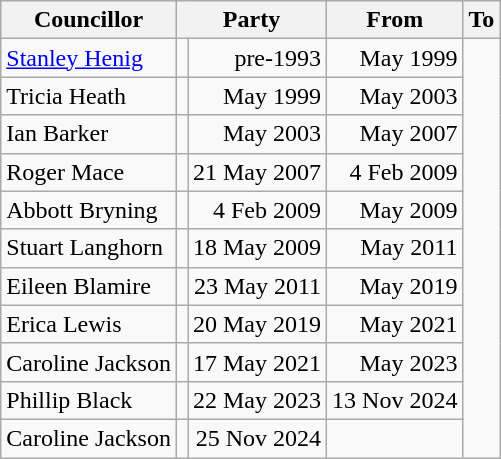<table class=wikitable>
<tr>
<th>Councillor</th>
<th colspan=2>Party</th>
<th>From</th>
<th>To</th>
</tr>
<tr>
<td><a href='#'>Stanley Henig</a></td>
<td></td>
<td align=right>pre-1993</td>
<td align=right>May 1999</td>
</tr>
<tr>
<td>Tricia Heath</td>
<td></td>
<td align=right>May 1999</td>
<td align=right>May 2003</td>
</tr>
<tr>
<td>Ian Barker</td>
<td></td>
<td align=right>May 2003</td>
<td align=right>May 2007</td>
</tr>
<tr>
<td>Roger Mace</td>
<td></td>
<td align=right>21 May 2007</td>
<td align=right>4 Feb 2009</td>
</tr>
<tr>
<td>Abbott Bryning</td>
<td></td>
<td align=right>4 Feb 2009</td>
<td align=right>May 2009</td>
</tr>
<tr>
<td>Stuart Langhorn</td>
<td></td>
<td align=right>18 May 2009</td>
<td align=right>May 2011</td>
</tr>
<tr>
<td>Eileen Blamire</td>
<td></td>
<td align=right>23 May 2011</td>
<td align=right>May 2019</td>
</tr>
<tr>
<td>Erica Lewis</td>
<td></td>
<td align=right>20 May 2019</td>
<td align=right>May 2021</td>
</tr>
<tr>
<td>Caroline Jackson</td>
<td></td>
<td align=right>17 May 2021</td>
<td align=right>May 2023</td>
</tr>
<tr>
<td>Phillip Black</td>
<td></td>
<td align=right>22 May 2023</td>
<td align=right>13 Nov 2024</td>
</tr>
<tr>
<td>Caroline Jackson</td>
<td></td>
<td align=right>25 Nov 2024</td>
<td align=right></td>
</tr>
</table>
